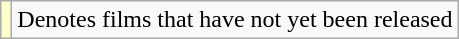<table class="wikitable sortable">
<tr>
<td style="background:#ffc;"></td>
<td>Denotes films that have not yet been released</td>
</tr>
</table>
